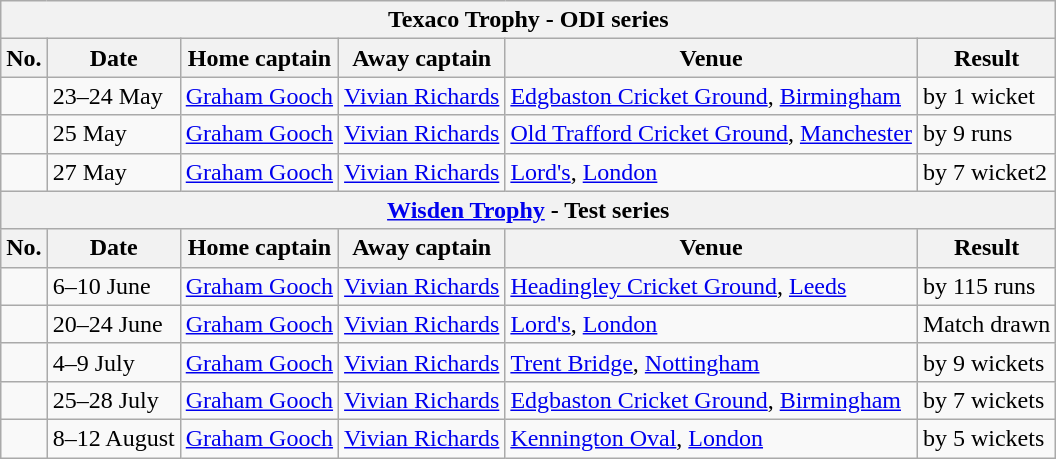<table class="wikitable">
<tr>
<th colspan="9">Texaco Trophy - ODI series</th>
</tr>
<tr>
<th>No.</th>
<th>Date</th>
<th>Home captain</th>
<th>Away captain</th>
<th>Venue</th>
<th>Result</th>
</tr>
<tr>
<td></td>
<td>23–24 May</td>
<td><a href='#'>Graham Gooch</a></td>
<td><a href='#'>Vivian Richards</a></td>
<td><a href='#'>Edgbaston Cricket Ground</a>, <a href='#'>Birmingham</a></td>
<td> by 1 wicket</td>
</tr>
<tr>
<td></td>
<td>25 May</td>
<td><a href='#'>Graham Gooch</a></td>
<td><a href='#'>Vivian Richards</a></td>
<td><a href='#'>Old Trafford Cricket Ground</a>, <a href='#'>Manchester</a></td>
<td> by 9 runs</td>
</tr>
<tr>
<td></td>
<td>27 May</td>
<td><a href='#'>Graham Gooch</a></td>
<td><a href='#'>Vivian Richards</a></td>
<td><a href='#'>Lord's</a>, <a href='#'>London</a></td>
<td> by 7 wicket2</td>
</tr>
<tr>
<th colspan="9"><a href='#'>Wisden Trophy</a> - Test series</th>
</tr>
<tr>
<th>No.</th>
<th>Date</th>
<th>Home captain</th>
<th>Away captain</th>
<th>Venue</th>
<th>Result</th>
</tr>
<tr>
<td></td>
<td>6–10 June</td>
<td><a href='#'>Graham Gooch</a></td>
<td><a href='#'>Vivian Richards</a></td>
<td><a href='#'>Headingley Cricket Ground</a>, <a href='#'>Leeds</a></td>
<td> by 115 runs</td>
</tr>
<tr>
<td></td>
<td>20–24 June</td>
<td><a href='#'>Graham Gooch</a></td>
<td><a href='#'>Vivian Richards</a></td>
<td><a href='#'>Lord's</a>, <a href='#'>London</a></td>
<td>Match drawn</td>
</tr>
<tr>
<td></td>
<td>4–9 July</td>
<td><a href='#'>Graham Gooch</a></td>
<td><a href='#'>Vivian Richards</a></td>
<td><a href='#'>Trent Bridge</a>, <a href='#'>Nottingham</a></td>
<td> by 9 wickets</td>
</tr>
<tr>
<td></td>
<td>25–28 July</td>
<td><a href='#'>Graham Gooch</a></td>
<td><a href='#'>Vivian Richards</a></td>
<td><a href='#'>Edgbaston Cricket Ground</a>, <a href='#'>Birmingham</a></td>
<td> by 7 wickets</td>
</tr>
<tr>
<td></td>
<td>8–12 August</td>
<td><a href='#'>Graham Gooch</a></td>
<td><a href='#'>Vivian Richards</a></td>
<td><a href='#'>Kennington Oval</a>, <a href='#'>London</a></td>
<td> by 5 wickets</td>
</tr>
</table>
